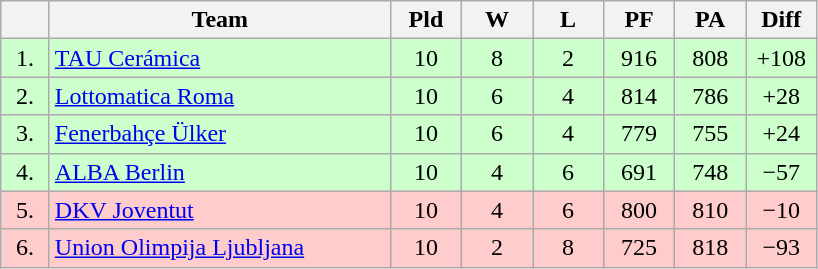<table class="wikitable" style="text-align:center">
<tr>
<th width=25></th>
<th width=220>Team</th>
<th width=40>Pld</th>
<th width=40>W</th>
<th width=40>L</th>
<th width=40>PF</th>
<th width=40>PA</th>
<th width=40>Diff</th>
</tr>
<tr bgcolor=#ccffcc>
<td>1.</td>
<td align=left> <a href='#'>TAU Cerámica</a></td>
<td>10</td>
<td>8</td>
<td>2</td>
<td>916</td>
<td>808</td>
<td>+108</td>
</tr>
<tr bgcolor=#ccffcc>
<td>2.</td>
<td align=left> <a href='#'>Lottomatica Roma</a></td>
<td>10</td>
<td>6</td>
<td>4</td>
<td>814</td>
<td>786</td>
<td>+28</td>
</tr>
<tr bgcolor=#ccffcc>
<td>3.</td>
<td align=left> <a href='#'>Fenerbahçe Ülker</a></td>
<td>10</td>
<td>6</td>
<td>4</td>
<td>779</td>
<td>755</td>
<td>+24</td>
</tr>
<tr bgcolor=#ccffcc>
<td>4.</td>
<td align=left> <a href='#'>ALBA Berlin</a></td>
<td>10</td>
<td>4</td>
<td>6</td>
<td>691</td>
<td>748</td>
<td>−57</td>
</tr>
<tr bgcolor=#ffcccc>
<td>5.</td>
<td align=left> <a href='#'>DKV Joventut</a></td>
<td>10</td>
<td>4</td>
<td>6</td>
<td>800</td>
<td>810</td>
<td>−10</td>
</tr>
<tr bgcolor=#ffcccc>
<td>6.</td>
<td align=left> <a href='#'>Union Olimpija Ljubljana</a></td>
<td>10</td>
<td>2</td>
<td>8</td>
<td>725</td>
<td>818</td>
<td>−93</td>
</tr>
</table>
